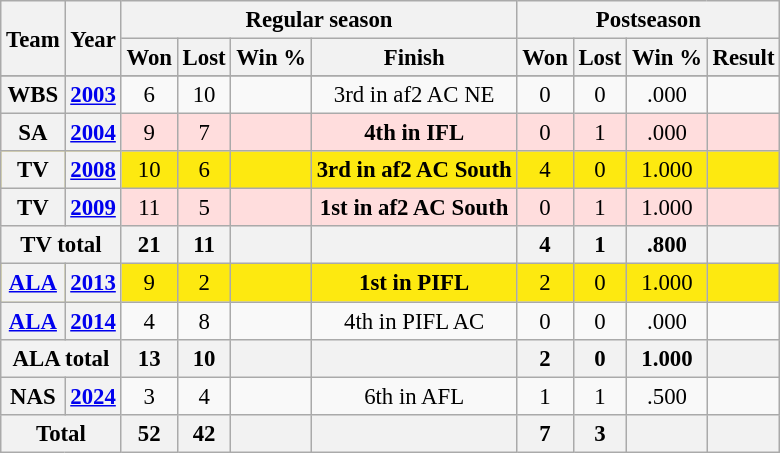<table class="wikitable" style="font-size: 95%; text-align:center;">
<tr>
<th rowspan=2>Team</th>
<th rowspan=2>Year</th>
<th colspan=4>Regular season</th>
<th colspan=4>Postseason</th>
</tr>
<tr>
<th>Won</th>
<th>Lost</th>
<th>Win %</th>
<th>Finish</th>
<th>Won</th>
<th>Lost</th>
<th>Win %</th>
<th>Result</th>
</tr>
<tr>
</tr>
<tr !>
<th>WBS</th>
<th><a href='#'>2003</a></th>
<td>6</td>
<td>10</td>
<td></td>
<td>3rd in af2 AC NE</td>
<td>0</td>
<td>0</td>
<td>.000</td>
<td></td>
</tr>
<tr !  style="background:#fdd;">
<th>SA</th>
<th><a href='#'>2004</a></th>
<td>9</td>
<td>7</td>
<td></td>
<td><strong>4th in IFL</strong></td>
<td>0</td>
<td>1</td>
<td>.000</td>
<td></td>
</tr>
<tr ! style="background:#FDE910;">
<th>TV</th>
<th><a href='#'>2008</a></th>
<td>10</td>
<td>6</td>
<td></td>
<td><strong>3rd in af2 AC South</strong></td>
<td>4</td>
<td>0</td>
<td>1.000</td>
<td></td>
</tr>
<tr ! style="background:#fdd;">
<th>TV</th>
<th><a href='#'>2009</a></th>
<td>11</td>
<td>5</td>
<td></td>
<td><strong>1st in af2 AC South</strong></td>
<td>0</td>
<td>1</td>
<td>1.000</td>
<td></td>
</tr>
<tr>
<th colspan="2">TV total</th>
<th>21</th>
<th>11</th>
<th></th>
<th></th>
<th>4</th>
<th>1</th>
<th>.800</th>
<th></th>
</tr>
<tr ! style="background:#FDE910;">
<th><a href='#'>ALA</a></th>
<th><a href='#'>2013</a></th>
<td>9</td>
<td>2</td>
<td></td>
<td><strong>1st in PIFL</strong></td>
<td>2</td>
<td>0</td>
<td>1.000</td>
<td></td>
</tr>
<tr !>
<th><a href='#'>ALA</a></th>
<th><a href='#'>2014</a></th>
<td>4</td>
<td>8</td>
<td></td>
<td>4th in PIFL AC</td>
<td>0</td>
<td>0</td>
<td>.000</td>
<td></td>
</tr>
<tr>
<th colspan="2">ALA total</th>
<th>13</th>
<th>10</th>
<th></th>
<th></th>
<th>2</th>
<th>0</th>
<th>1.000</th>
<th></th>
</tr>
<tr !>
<th>NAS</th>
<th><a href='#'>2024</a></th>
<td>3</td>
<td>4</td>
<td></td>
<td>6th in AFL</td>
<td>1</td>
<td>1</td>
<td>.500</td>
<td></td>
</tr>
<tr>
<th colspan=2>Total</th>
<th>52</th>
<th>42</th>
<th></th>
<th></th>
<th>7</th>
<th>3</th>
<th></th>
<th></th>
</tr>
</table>
